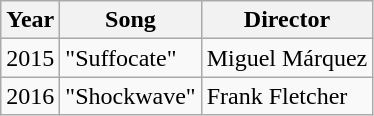<table class="wikitable">
<tr>
<th>Year</th>
<th>Song</th>
<th>Director</th>
</tr>
<tr>
<td>2015</td>
<td>"Suffocate"</td>
<td>Miguel Márquez</td>
</tr>
<tr>
<td>2016</td>
<td>"Shockwave"</td>
<td>Frank Fletcher</td>
</tr>
</table>
